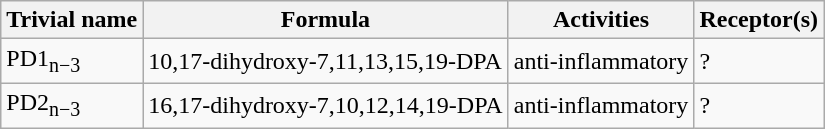<table class="wikitable">
<tr>
<th>Trivial name</th>
<th>Formula</th>
<th>Activities</th>
<th>Receptor(s)</th>
</tr>
<tr>
<td>PD1<sub>n−3</sub></td>
<td>10,17-dihydroxy-7,11,13,15,19-DPA</td>
<td>anti-inflammatory</td>
<td>?</td>
</tr>
<tr>
<td>PD2<sub>n−3</sub></td>
<td>16,17-dihydroxy-7,10,12,14,19-DPA</td>
<td>anti-inflammatory</td>
<td>?</td>
</tr>
</table>
